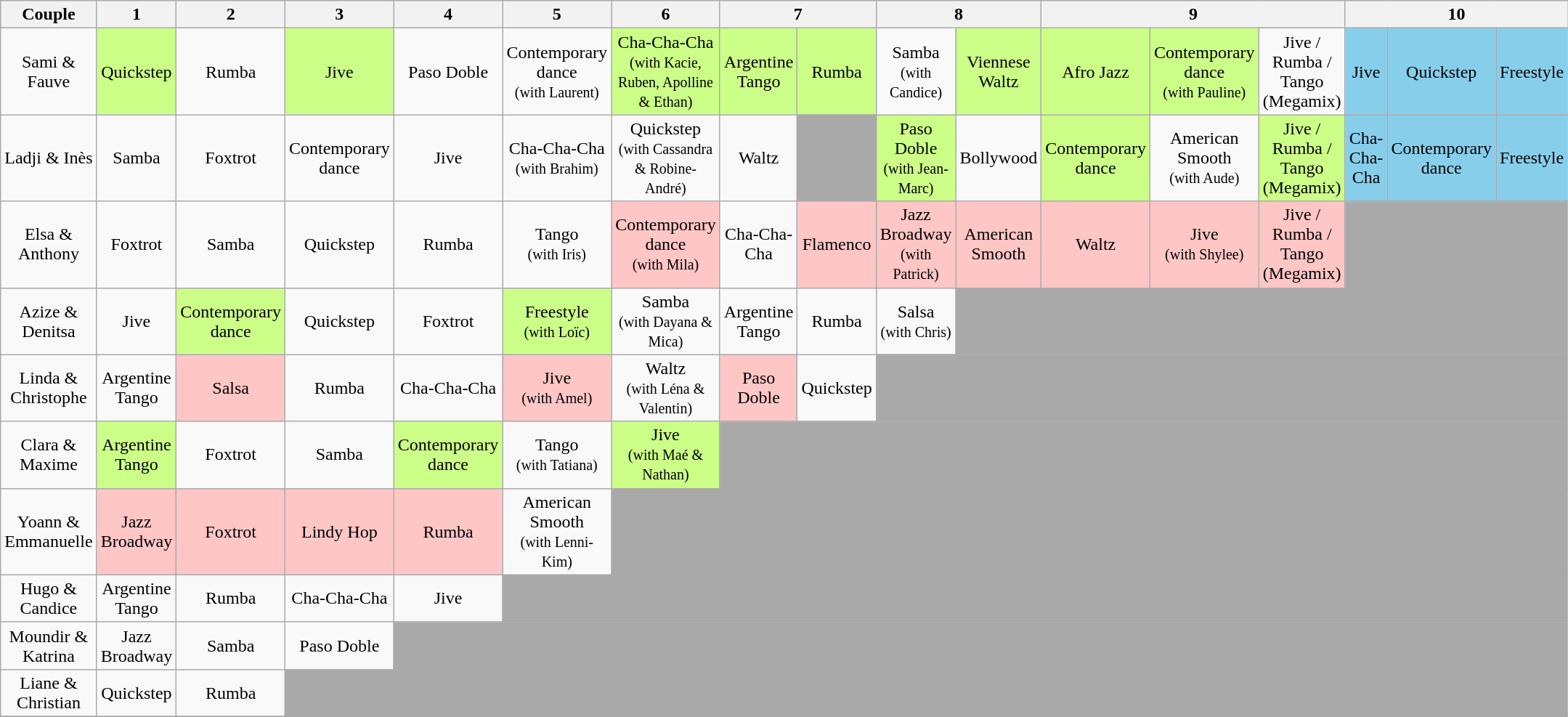<table class="wikitable" style="text-align:center;">
<tr>
<th>Couple</th>
<th>1</th>
<th>2</th>
<th>3</th>
<th>4</th>
<th>5</th>
<th>6</th>
<th colspan=2>7</th>
<th colspan=2>8</th>
<th colspan=3>9</th>
<th colspan=3>10</th>
</tr>
<tr>
<td>Sami & Fauve</td>
<td style="background:#ccff88;">Quickstep</td>
<td>Rumba</td>
<td style="background:#ccff88;">Jive</td>
<td>Paso Doble</td>
<td>Contemporary dance<br><small>(with Laurent)</small></td>
<td style="background:#ccff88;">Cha-Cha-Cha<br><small>(with Kacie, Ruben, Apolline & Ethan)</small></td>
<td style="background:#ccff88;">Argentine Tango</td>
<td style="background:#ccff88;">Rumba</td>
<td>Samba<br><small>(with Candice)</small></td>
<td style="background:#ccff88;">Viennese Waltz</td>
<td style="background:#ccff88;">Afro Jazz</td>
<td style="background:#ccff88;">Contemporary dance<br><small>(with Pauline)</small></td>
<td>Jive / Rumba / Tango (Megamix)</td>
<td style="background:skyblue;">Jive</td>
<td style="background:skyblue;">Quickstep</td>
<td style="background:skyblue;">Freestyle</td>
</tr>
<tr>
<td>Ladji & Inès</td>
<td>Samba</td>
<td>Foxtrot</td>
<td>Contemporary dance</td>
<td>Jive</td>
<td>Cha-Cha-Cha<br><small>(with Brahim)</small></td>
<td>Quickstep<br><small>(with Cassandra & Robine-André)</small></td>
<td>Waltz</td>
<td style="background:darkgrey;"></td>
<td style="background:#ccff88;">Paso Doble<br><small>(with Jean-Marc)</small></td>
<td>Bollywood</td>
<td style="background:#ccff88;">Contemporary dance</td>
<td>American Smooth<br><small>(with Aude)</small></td>
<td style="background:#ccff88;">Jive / Rumba / Tango (Megamix)</td>
<td style="background:skyblue;">Cha-Cha-Cha</td>
<td style="background:skyblue;">Contemporary dance</td>
<td style="background:skyblue;">Freestyle</td>
</tr>
<tr>
<td>Elsa & Anthony</td>
<td>Foxtrot</td>
<td>Samba</td>
<td>Quickstep</td>
<td>Rumba</td>
<td>Tango<br><small>(with Iris)</small></td>
<td style="background:#ffc6c6;">Contemporary dance<br><small>(with Mila)</small></td>
<td>Cha-Cha-Cha</td>
<td style="background:#ffc6c6;">Flamenco</td>
<td style="background:#ffc6c6;">Jazz Broadway<br><small>(with Patrick)</small></td>
<td style="background:#ffc6c6;">American Smooth</td>
<td style="background:#ffc6c6;">Waltz</td>
<td style="background:#ffc6c6;">Jive<br><small>(with Shylee)</small></td>
<td style="background:#ffc6c6;">Jive / Rumba / Tango (Megamix)</td>
<td colspan="3" style="background:darkgrey;"></td>
</tr>
<tr>
<td>Azize & Denitsa</td>
<td>Jive</td>
<td style="background:#ccff88;">Contemporary dance</td>
<td>Quickstep</td>
<td>Foxtrot</td>
<td style="background:#ccff88;">Freestyle<br><small>(with Loïc)</small></td>
<td>Samba<br><small>(with Dayana & Mica)</small></td>
<td>Argentine Tango</td>
<td>Rumba</td>
<td>Salsa<br><small>(with Chris)</small></td>
<td colspan="7" style="background:darkgrey;"></td>
</tr>
<tr>
<td>Linda & Christophe</td>
<td>Argentine Tango</td>
<td style="background:#ffc6c6;">Salsa</td>
<td>Rumba</td>
<td>Cha-Cha-Cha</td>
<td style="background:#ffc6c6;">Jive<br><small>(with Amel)</small></td>
<td>Waltz<br><small>(with Léna & Valentin)</small></td>
<td style="background:#ffc6c6;">Paso Doble</td>
<td>Quickstep</td>
<td colspan="8" style="background:darkgrey;"></td>
</tr>
<tr>
<td>Clara & Maxime</td>
<td style="background:#ccff88;">Argentine Tango</td>
<td>Foxtrot</td>
<td>Samba</td>
<td style="background:#ccff88;">Contemporary dance</td>
<td>Tango<br><small>(with Tatiana)</small></td>
<td style="background:#ccff88;">Jive<br><small>(with Maé & Nathan)</small></td>
<td colspan="10" style="background:darkgrey;"></td>
</tr>
<tr>
<td>Yoann & Emmanuelle</td>
<td style="background:#ffc6c6;">Jazz Broadway</td>
<td style="background:#ffc6c6;">Foxtrot</td>
<td style="background:#ffc6c6;">Lindy Hop</td>
<td style="background:#ffc6c6;">Rumba</td>
<td>American Smooth<br><small>(with Lenni-Kim)</small></td>
<td colspan="11" style="background:darkgrey;"></td>
</tr>
<tr>
<td>Hugo & Candice</td>
<td>Argentine Tango</td>
<td>Rumba</td>
<td>Cha-Cha-Cha</td>
<td>Jive</td>
<td colspan="12" style="background:darkgrey;"></td>
</tr>
<tr>
<td>Moundir & Katrina</td>
<td>Jazz Broadway</td>
<td>Samba</td>
<td>Paso Doble</td>
<td colspan="13" style="background:darkgrey;"></td>
</tr>
<tr>
<td>Liane & Christian</td>
<td>Quickstep</td>
<td>Rumba</td>
<td colspan="14" style="background:darkgrey;"></td>
</tr>
<tr>
</tr>
</table>
